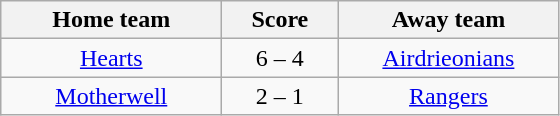<table class="wikitable" style="text-align: center">
<tr>
<th width=140>Home team</th>
<th width=70>Score</th>
<th width=140>Away team</th>
</tr>
<tr>
<td><a href='#'>Hearts</a></td>
<td>6 – 4</td>
<td><a href='#'>Airdrieonians</a></td>
</tr>
<tr>
<td><a href='#'>Motherwell</a></td>
<td>2 – 1</td>
<td><a href='#'>Rangers</a></td>
</tr>
</table>
